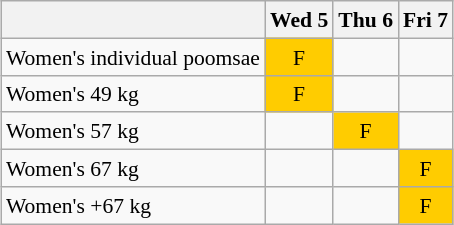<table class="wikitable" style="margin:0.5em auto; font-size:90%; line-height:1.25em; text-align:center;">
<tr>
<th></th>
<th>Wed 5</th>
<th>Thu 6</th>
<th>Fri 7</th>
</tr>
<tr>
<td align=left>Women's individual poomsae</td>
<td style="background-color:#FFCC00;">F</td>
<td></td>
<td></td>
</tr>
<tr>
<td align=left>Women's 49 kg</td>
<td style="background-color:#FFCC00;">F</td>
<td></td>
<td></td>
</tr>
<tr>
<td align=left>Women's 57 kg</td>
<td></td>
<td style="background-color:#FFCC00;">F</td>
<td></td>
</tr>
<tr>
<td align=left>Women's 67 kg</td>
<td></td>
<td></td>
<td style="background-color:#FFCC00;">F</td>
</tr>
<tr>
<td align=left>Women's +67 kg</td>
<td></td>
<td></td>
<td style="background-color:#FFCC00;">F</td>
</tr>
</table>
